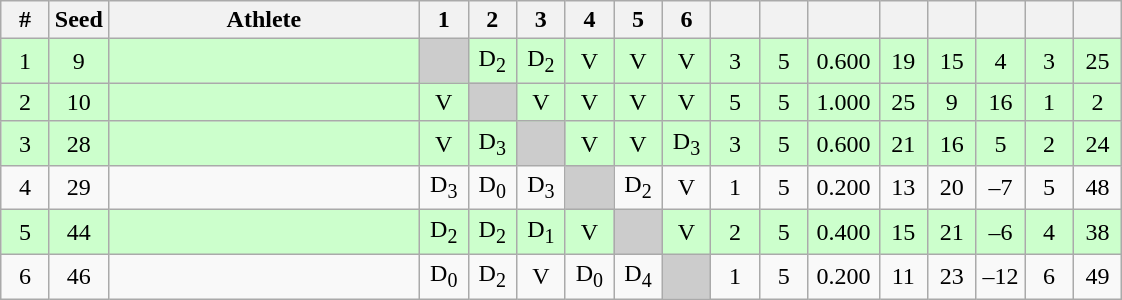<table class="wikitable" style="text-align:center">
<tr>
<th width="25">#</th>
<th width="25">Seed</th>
<th width="200">Athlete</th>
<th width="25">1</th>
<th width="25">2</th>
<th width="25">3</th>
<th width="25">4</th>
<th width="25">5</th>
<th width="25">6</th>
<th width="25"></th>
<th width="25"></th>
<th width="40"></th>
<th width="25"></th>
<th width="25"></th>
<th width="25"></th>
<th width="25"></th>
<th width="25"></th>
</tr>
<tr bgcolor="#ccffcc">
<td>1</td>
<td>9</td>
<td align=left></td>
<td bgcolor="#cccccc"></td>
<td>D<sub>2</sub></td>
<td>D<sub>2</sub></td>
<td>V</td>
<td>V</td>
<td>V</td>
<td>3</td>
<td>5</td>
<td>0.600</td>
<td>19</td>
<td>15</td>
<td>4</td>
<td>3</td>
<td>25</td>
</tr>
<tr bgcolor="#ccffcc">
<td>2</td>
<td>10</td>
<td align=left></td>
<td>V</td>
<td bgcolor="#cccccc"></td>
<td>V</td>
<td>V</td>
<td>V</td>
<td>V</td>
<td>5</td>
<td>5</td>
<td>1.000</td>
<td>25</td>
<td>9</td>
<td>16</td>
<td>1</td>
<td>2</td>
</tr>
<tr bgcolor="#ccffcc">
<td>3</td>
<td>28</td>
<td align=left></td>
<td>V</td>
<td>D<sub>3</sub></td>
<td bgcolor="#cccccc"></td>
<td>V</td>
<td>V</td>
<td>D<sub>3</sub></td>
<td>3</td>
<td>5</td>
<td>0.600</td>
<td>21</td>
<td>16</td>
<td>5</td>
<td>2</td>
<td>24</td>
</tr>
<tr>
<td>4</td>
<td>29</td>
<td align=left></td>
<td>D<sub>3</sub></td>
<td>D<sub>0</sub></td>
<td>D<sub>3</sub></td>
<td bgcolor="#cccccc"></td>
<td>D<sub>2</sub></td>
<td>V</td>
<td>1</td>
<td>5</td>
<td>0.200</td>
<td>13</td>
<td>20</td>
<td>–7</td>
<td>5</td>
<td>48</td>
</tr>
<tr bgcolor="#ccffcc">
<td>5</td>
<td>44</td>
<td align=left></td>
<td>D<sub>2</sub></td>
<td>D<sub>2</sub></td>
<td>D<sub>1</sub></td>
<td>V</td>
<td bgcolor="#cccccc"></td>
<td>V</td>
<td>2</td>
<td>5</td>
<td>0.400</td>
<td>15</td>
<td>21</td>
<td>–6</td>
<td>4</td>
<td>38</td>
</tr>
<tr>
<td>6</td>
<td>46</td>
<td align=left></td>
<td>D<sub>0</sub></td>
<td>D<sub>2</sub></td>
<td>V</td>
<td>D<sub>0</sub></td>
<td>D<sub>4</sub></td>
<td bgcolor="#cccccc"></td>
<td>1</td>
<td>5</td>
<td>0.200</td>
<td>11</td>
<td>23</td>
<td>–12</td>
<td>6</td>
<td>49</td>
</tr>
</table>
